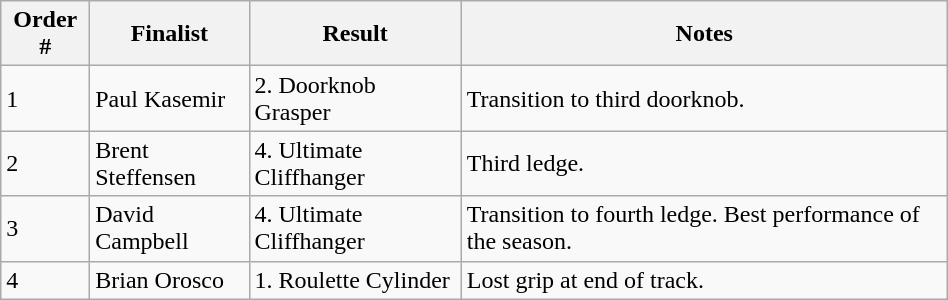<table class="wikitable" style="width:50%;">
<tr>
<th>Order #</th>
<th>Finalist</th>
<th>Result</th>
<th>Notes</th>
</tr>
<tr>
<td>1</td>
<td>Paul Kasemir</td>
<td>2. Doorknob Grasper</td>
<td>Transition to third doorknob.</td>
</tr>
<tr>
<td>2</td>
<td>Brent Steffensen</td>
<td>4. Ultimate Cliffhanger</td>
<td>Third ledge.</td>
</tr>
<tr>
<td>3</td>
<td>David Campbell</td>
<td>4. Ultimate Cliffhanger</td>
<td>Transition to fourth ledge. Best performance of the season.</td>
</tr>
<tr>
<td>4</td>
<td>Brian Orosco</td>
<td>1. Roulette Cylinder</td>
<td>Lost grip at end of track.</td>
</tr>
</table>
